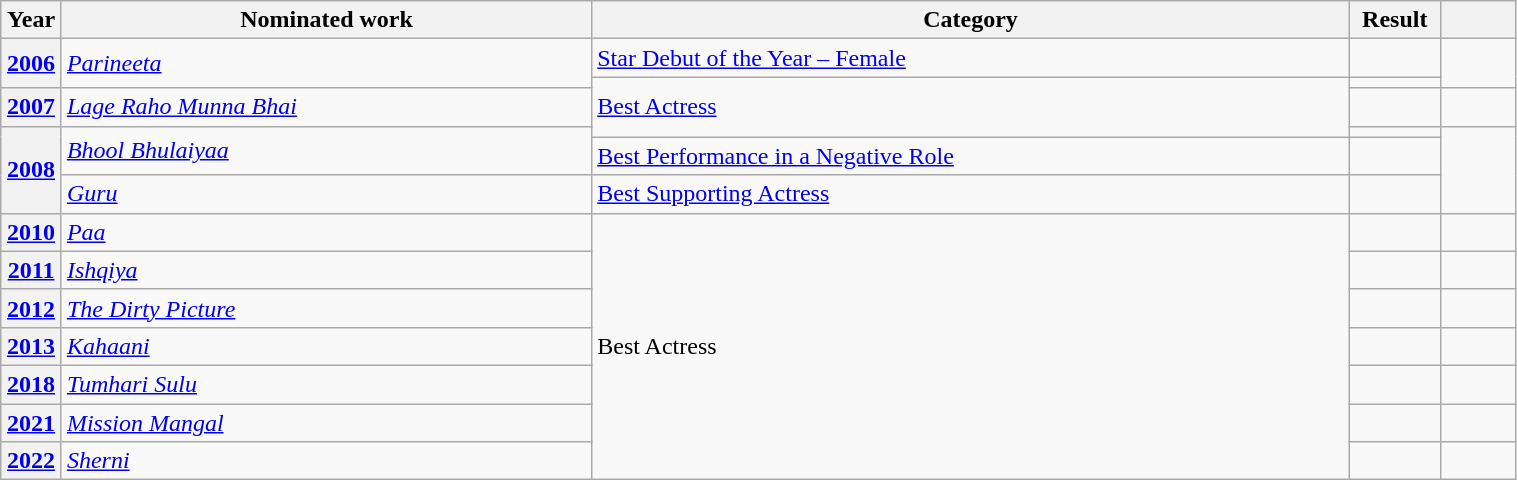<table class="wikitable plainrowheaders" style="width:80%;">
<tr>
<th scope="col" style="width:4%;">Year</th>
<th scope="col" style="width:35%;">Nominated work</th>
<th scope="col" style="width:50%;">Category</th>
<th scope="col" style="width:6%;">Result</th>
<th scope="col" style="width:6%;"></th>
</tr>
<tr>
<th scope="row" rowspan="2"><a href='#'>2006</a></th>
<td rowspan="2"><em><a href='#'>Parineeta</a></em></td>
<td><a href='#'>Star Debut of the Year – Female</a></td>
<td></td>
<td rowspan="2" style="text-align:center;"><br></td>
</tr>
<tr>
<td rowspan="3"><a href='#'>Best Actress</a></td>
<td></td>
</tr>
<tr>
<th scope="row"><a href='#'>2007</a></th>
<td><em><a href='#'>Lage Raho Munna Bhai</a></em></td>
<td></td>
<td style="text-align:center;"></td>
</tr>
<tr>
<th scope="row" rowspan="3"><a href='#'>2008</a></th>
<td rowspan="2"><em><a href='#'>Bhool Bhulaiyaa</a></em></td>
<td></td>
<td rowspan="3" style="text-align:center;"></td>
</tr>
<tr>
<td><a href='#'>Best Performance in a Negative Role</a></td>
<td></td>
</tr>
<tr>
<td><em><a href='#'>Guru</a></em></td>
<td><a href='#'>Best Supporting Actress</a></td>
<td></td>
</tr>
<tr>
<th scope="row"><a href='#'>2010</a></th>
<td><em><a href='#'>Paa</a></em></td>
<td rowspan="7">Best Actress</td>
<td></td>
<td style="text-align:center;"></td>
</tr>
<tr>
<th scope="row"><a href='#'>2011</a></th>
<td><em><a href='#'>Ishqiya</a></em></td>
<td></td>
<td style="text-align:center;"></td>
</tr>
<tr>
<th scope="row"><a href='#'>2012</a></th>
<td><em><a href='#'>The Dirty Picture</a></em></td>
<td></td>
<td style="text-align:center;"></td>
</tr>
<tr>
<th scope="row"><a href='#'>2013</a></th>
<td><em><a href='#'>Kahaani</a></em></td>
<td></td>
<td style="text-align:center;"></td>
</tr>
<tr>
<th scope="row"><a href='#'>2018</a></th>
<td><em><a href='#'>Tumhari Sulu</a></em></td>
<td></td>
<td style="text-align:center;"></td>
</tr>
<tr>
<th scope="row"><a href='#'>2021</a></th>
<td><em><a href='#'>Mission Mangal</a></em></td>
<td></td>
<td style="text-align:center;"></td>
</tr>
<tr>
<th scope="row"><a href='#'>2022</a></th>
<td><em><a href='#'>Sherni</a></em></td>
<td></td>
<td style="text-align:center;"></td>
</tr>
</table>
